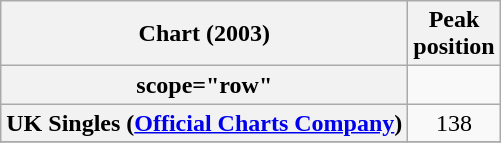<table class="wikitable sortable plainrowheaders">
<tr>
<th>Chart (2003)</th>
<th>Peak<br>position</th>
</tr>
<tr>
<th>scope="row" </th>
</tr>
<tr>
<th scope="row">UK Singles (<a href='#'>Official Charts Company</a>)</th>
<td align="center">138</td>
</tr>
<tr>
</tr>
</table>
